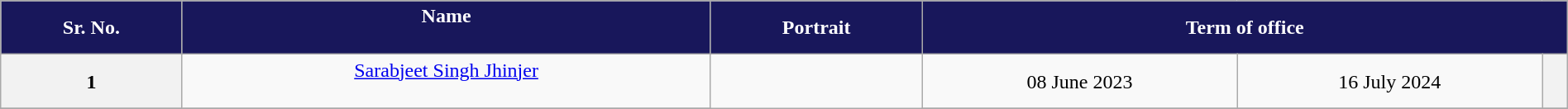<table class="wikitable" style="width:100%; text-align:center">
<tr>
<th style="background-color:#18175b;color:white">Sr. No.</th>
<th style="background-color:#18175b;color:white">Name<br><br></th>
<th style="background-color:#18175b;color:white">Portrait</th>
<th style="background-color:#18175b;color:white" colspan=3>Term of office</th>
</tr>
<tr>
<th>1</th>
<td><a href='#'>Sarabjeet Singh Jhinjer</a><br><br></td>
<td rowspan="3"></td>
<td>08 June 2023</td>
<td>16 July 2024</td>
<th></th>
</tr>
<tr>
</tr>
</table>
